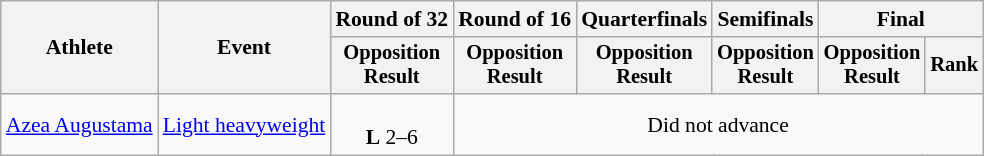<table class="wikitable" style="font-size:90%">
<tr>
<th rowspan="2">Athlete</th>
<th rowspan="2">Event</th>
<th>Round of 32</th>
<th>Round of 16</th>
<th>Quarterfinals</th>
<th>Semifinals</th>
<th colspan=2>Final</th>
</tr>
<tr style="font-size:95%">
<th>Opposition<br>Result</th>
<th>Opposition<br>Result</th>
<th>Opposition<br>Result</th>
<th>Opposition<br>Result</th>
<th>Opposition<br>Result</th>
<th>Rank</th>
</tr>
<tr align=center>
<td align=left><a href='#'>Azea Augustama</a></td>
<td align=left><a href='#'>Light heavyweight</a></td>
<td><br><strong>L</strong> 2–6</td>
<td colspan=5>Did not advance</td>
</tr>
</table>
